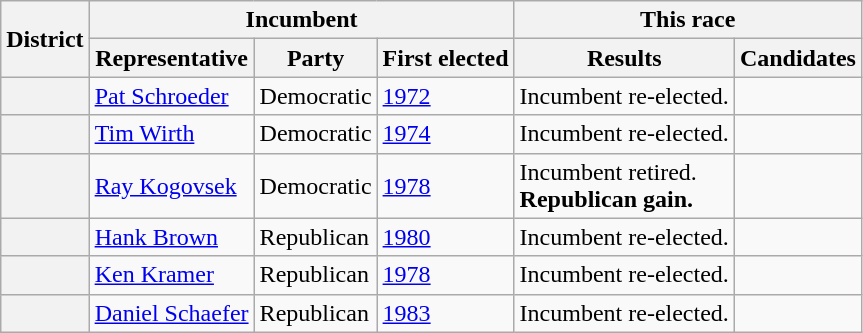<table class=wikitable>
<tr>
<th rowspan=2>District</th>
<th colspan=3>Incumbent</th>
<th colspan=2>This race</th>
</tr>
<tr>
<th>Representative</th>
<th>Party</th>
<th>First elected</th>
<th>Results</th>
<th>Candidates</th>
</tr>
<tr>
<th></th>
<td><a href='#'>Pat Schroeder</a></td>
<td>Democratic</td>
<td><a href='#'>1972</a></td>
<td>Incumbent re-elected.</td>
<td nowrap><br></td>
</tr>
<tr>
<th></th>
<td><a href='#'>Tim Wirth</a></td>
<td>Democratic</td>
<td><a href='#'>1974</a></td>
<td>Incumbent re-elected.</td>
<td nowrap></td>
</tr>
<tr>
<th></th>
<td><a href='#'>Ray Kogovsek</a></td>
<td>Democratic</td>
<td><a href='#'>1978</a></td>
<td>Incumbent retired.<br><strong>Republican gain.</strong></td>
<td nowrap><br></td>
</tr>
<tr>
<th></th>
<td><a href='#'>Hank Brown</a></td>
<td>Republican</td>
<td><a href='#'>1980</a></td>
<td>Incumbent re-elected.</td>
<td nowrap></td>
</tr>
<tr>
<th></th>
<td><a href='#'>Ken Kramer</a></td>
<td>Republican</td>
<td><a href='#'>1978</a></td>
<td>Incumbent re-elected.</td>
<td nowrap></td>
</tr>
<tr>
<th></th>
<td><a href='#'>Daniel Schaefer</a></td>
<td>Republican</td>
<td><a href='#'>1983 </a></td>
<td>Incumbent re-elected.</td>
<td nowrap></td>
</tr>
</table>
